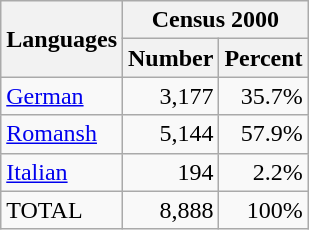<table class="wikitable">
<tr ---->
<th rowspan="2">Languages</th>
<th colspan="2">Census 2000</th>
</tr>
<tr ---->
<th>Number</th>
<th>Percent</th>
</tr>
<tr ---->
<td><a href='#'>German</a></td>
<td align=right>3,177</td>
<td align=right>35.7%</td>
</tr>
<tr ---->
<td><a href='#'>Romansh</a></td>
<td align=right>5,144</td>
<td align=right>57.9%</td>
</tr>
<tr ---->
<td><a href='#'>Italian</a></td>
<td align=right>194</td>
<td align=right>2.2%</td>
</tr>
<tr ---->
<td>TOTAL</td>
<td align=right>8,888</td>
<td align=right>100%</td>
</tr>
</table>
